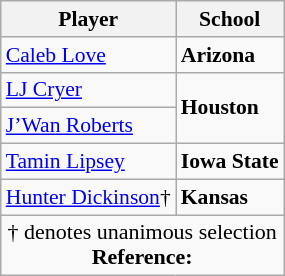<table class="wikitable" style="white-space:nowrap; font-size:90%;">
<tr>
<th>Player</th>
<th>School</th>
</tr>
<tr ,>
<td><a href='#'>Caleb Love</a></td>
<td><strong>Arizona</strong></td>
</tr>
<tr>
<td><a href='#'>LJ Cryer</a></td>
<td rowspan=2><strong>Houston</strong></td>
</tr>
<tr>
<td><a href='#'>J’Wan Roberts</a></td>
</tr>
<tr>
<td><a href='#'>Tamin Lipsey</a></td>
<td><strong>Iowa State</strong></td>
</tr>
<tr>
<td><a href='#'>Hunter Dickinson</a>†</td>
<td><strong>Kansas</strong></td>
</tr>
<tr>
<td colspan="4"  style="font-size:11pt; text-align:center;">† denotes unanimous selection<br><strong>Reference:</strong></td>
</tr>
</table>
